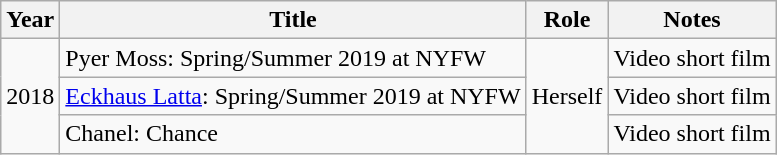<table class="wikitable">
<tr>
<th>Year</th>
<th>Title</th>
<th>Role</th>
<th>Notes</th>
</tr>
<tr>
<td rowspan="3">2018</td>
<td>Pyer Moss: Spring/Summer 2019 at NYFW</td>
<td rowspan="3">Herself</td>
<td>Video short film</td>
</tr>
<tr>
<td><a href='#'>Eckhaus Latta</a>: Spring/Summer 2019 at NYFW</td>
<td>Video short film</td>
</tr>
<tr>
<td>Chanel: Chance</td>
<td>Video short film</td>
</tr>
</table>
